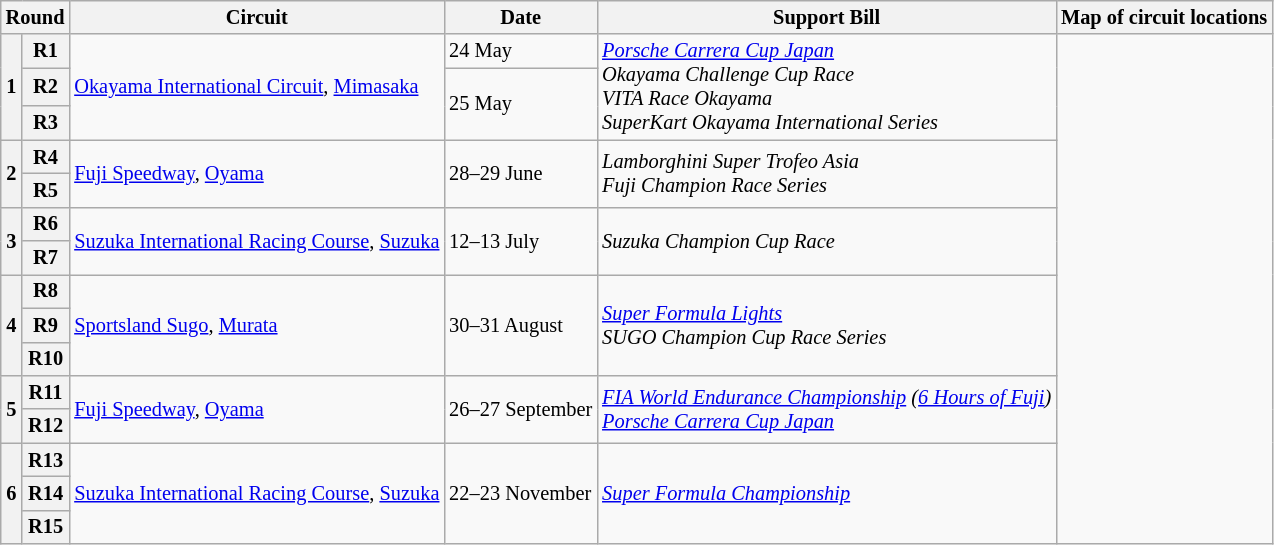<table class="wikitable" style="font-size:85%">
<tr>
<th colspan=2>Round</th>
<th>Circuit</th>
<th>Date</th>
<th>Support Bill</th>
<th>Map of circuit locations</th>
</tr>
<tr>
<th rowspan=3>1</th>
<th>R1</th>
<td rowspan=3><a href='#'>Okayama International Circuit</a>, <a href='#'>Mimasaka</a></td>
<td>24 May</td>
<td rowspan=3><em><a href='#'>Porsche Carrera Cup Japan</a><br>Okayama Challenge Cup Race<br>VITA Race Okayama<br>SuperKart Okayama International Series</em></td>
<td rowspan="15"></td>
</tr>
<tr>
<th>R2</th>
<td rowspan="2">25 May</td>
</tr>
<tr>
<th>R3</th>
</tr>
<tr>
<th rowspan=2>2</th>
<th>R4</th>
<td rowspan=2><a href='#'>Fuji Speedway</a>, <a href='#'>Oyama</a></td>
<td rowspan=2>28–29 June</td>
<td rowspan=2><em>Lamborghini Super Trofeo Asia<br>Fuji Champion Race Series</em></td>
</tr>
<tr>
<th>R5</th>
</tr>
<tr>
<th rowspan=2>3</th>
<th>R6</th>
<td rowspan=2><a href='#'>Suzuka International Racing Course</a>, <a href='#'>Suzuka</a></td>
<td rowspan=2>12–13 July</td>
<td rowspan=2><em>Suzuka Champion Cup Race</em></td>
</tr>
<tr>
<th>R7</th>
</tr>
<tr>
<th rowspan=3>4</th>
<th>R8</th>
<td rowspan=3><a href='#'>Sportsland Sugo</a>, <a href='#'>Murata</a></td>
<td rowspan=3>30–31 August</td>
<td rowspan=3><em><a href='#'>Super Formula Lights</a><br>SUGO Champion Cup Race Series</em></td>
</tr>
<tr>
<th>R9</th>
</tr>
<tr>
<th>R10</th>
</tr>
<tr>
<th rowspan=2>5</th>
<th>R11</th>
<td rowspan=2><a href='#'>Fuji Speedway</a>, <a href='#'>Oyama</a></td>
<td rowspan=2 nowrap>26–27 September</td>
<td rowspan=2 nowrap><em><a href='#'>FIA World Endurance Championship</a> (<a href='#'>6 Hours of Fuji</a>)<br><a href='#'>Porsche Carrera Cup Japan</a></em></td>
</tr>
<tr>
<th>R12</th>
</tr>
<tr>
<th rowspan=3>6</th>
<th>R13</th>
<td rowspan=3 nowrap><a href='#'>Suzuka International Racing Course</a>, <a href='#'>Suzuka</a></td>
<td rowspan=3>22–23 November</td>
<td rowspan=3><em><a href='#'>Super Formula Championship</a></em></td>
</tr>
<tr>
<th>R14</th>
</tr>
<tr>
<th>R15</th>
</tr>
</table>
